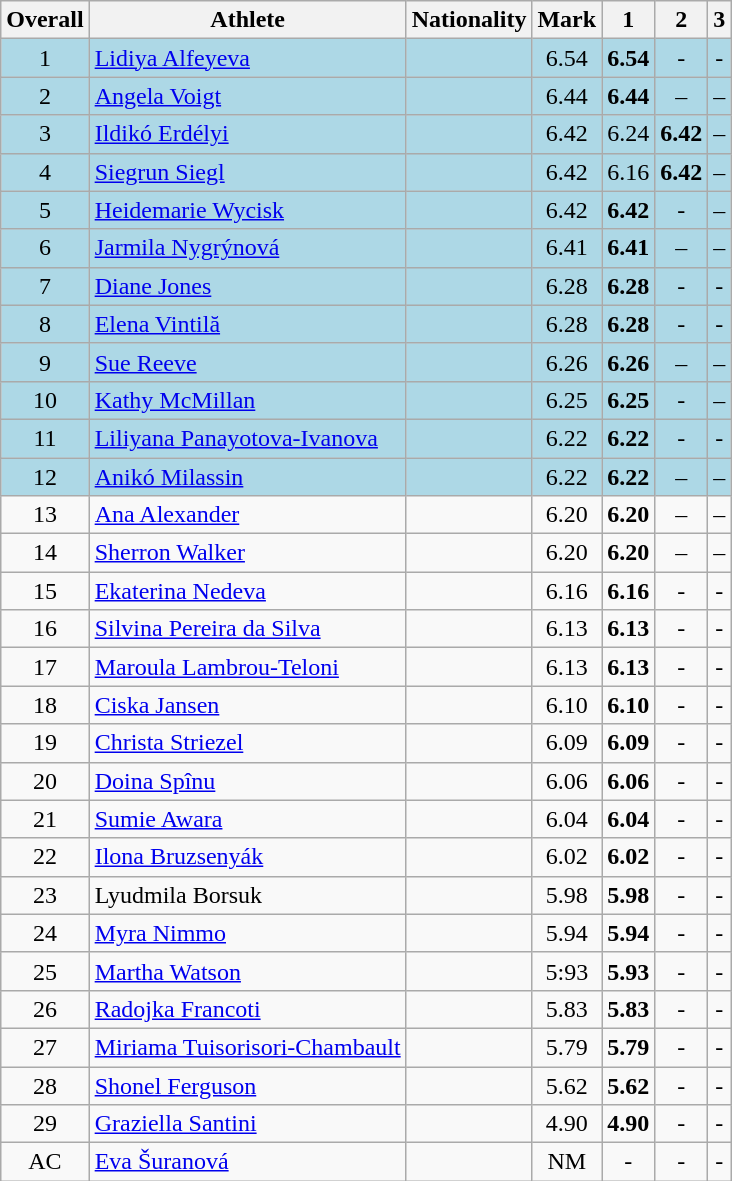<table class="wikitable sortable" style="text-align:center">
<tr>
<th>Overall</th>
<th>Athlete</th>
<th>Nationality</th>
<th>Mark</th>
<th>1</th>
<th>2</th>
<th>3</th>
</tr>
<tr bgcolor=lightblue>
<td>1</td>
<td align=left><a href='#'>Lidiya Alfeyeva</a></td>
<td align=left></td>
<td>6.54</td>
<td><strong>6.54</strong></td>
<td>-</td>
<td>-</td>
</tr>
<tr bgcolor=lightblue>
<td>2</td>
<td align=left><a href='#'>Angela Voigt</a></td>
<td align=left></td>
<td>6.44</td>
<td><strong>6.44</strong></td>
<td>–</td>
<td>–</td>
</tr>
<tr bgcolor=lightblue>
<td>3</td>
<td align=left><a href='#'>Ildikó Erdélyi</a></td>
<td align=left></td>
<td>6.42</td>
<td>6.24</td>
<td><strong>6.42</strong></td>
<td>–</td>
</tr>
<tr bgcolor=lightblue>
<td>4</td>
<td align=left><a href='#'>Siegrun Siegl</a></td>
<td align=left></td>
<td>6.42</td>
<td>6.16</td>
<td><strong>6.42</strong></td>
<td>–</td>
</tr>
<tr bgcolor=lightblue>
<td>5</td>
<td align=left><a href='#'>Heidemarie Wycisk</a></td>
<td align=left></td>
<td>6.42</td>
<td><strong>6.42</strong></td>
<td>-</td>
<td>–</td>
</tr>
<tr bgcolor=lightblue>
<td>6</td>
<td align=left><a href='#'>Jarmila Nygrýnová</a></td>
<td align=left></td>
<td>6.41</td>
<td><strong>6.41</strong></td>
<td>–</td>
<td>–</td>
</tr>
<tr bgcolor=lightblue>
<td>7</td>
<td align=left><a href='#'>Diane Jones</a></td>
<td align=left></td>
<td>6.28</td>
<td><strong>6.28</strong></td>
<td>-</td>
<td>-</td>
</tr>
<tr bgcolor=lightblue>
<td>8</td>
<td align=left><a href='#'>Elena Vintilă</a></td>
<td align=left></td>
<td>6.28</td>
<td><strong>6.28</strong></td>
<td>-</td>
<td>-</td>
</tr>
<tr bgcolor=lightblue>
<td>9</td>
<td align=left><a href='#'>Sue Reeve</a></td>
<td align=left></td>
<td>6.26</td>
<td><strong>6.26</strong></td>
<td>–</td>
<td>–</td>
</tr>
<tr bgcolor=lightblue>
<td>10</td>
<td align=left><a href='#'>Kathy McMillan</a></td>
<td align=left></td>
<td>6.25</td>
<td><strong>6.25</strong></td>
<td>-</td>
<td>–</td>
</tr>
<tr bgcolor=lightblue>
<td>11</td>
<td align=left><a href='#'>Liliyana Panayotova-Ivanova</a></td>
<td align=left></td>
<td>6.22</td>
<td><strong>6.22</strong></td>
<td>-</td>
<td>-</td>
</tr>
<tr bgcolor=lightblue>
<td>12</td>
<td align=left><a href='#'>Anikó Milassin</a></td>
<td align=left></td>
<td>6.22</td>
<td><strong>6.22</strong></td>
<td>–</td>
<td>–</td>
</tr>
<tr>
<td>13</td>
<td align=left><a href='#'>Ana Alexander</a></td>
<td align=left></td>
<td>6.20</td>
<td><strong>6.20</strong></td>
<td>–</td>
<td>–</td>
</tr>
<tr>
<td>14</td>
<td align=left><a href='#'>Sherron Walker</a></td>
<td align=left></td>
<td>6.20</td>
<td><strong>6.20</strong></td>
<td>–</td>
<td>–</td>
</tr>
<tr>
<td>15</td>
<td align=left><a href='#'>Ekaterina Nedeva</a></td>
<td align=left></td>
<td>6.16</td>
<td><strong>6.16</strong></td>
<td>-</td>
<td>-</td>
</tr>
<tr>
<td>16</td>
<td align=left><a href='#'>Silvina Pereira da Silva</a></td>
<td align=left></td>
<td>6.13</td>
<td><strong>6.13</strong></td>
<td>-</td>
<td>-</td>
</tr>
<tr>
<td>17</td>
<td align=left><a href='#'>Maroula Lambrou-Teloni</a></td>
<td align=left></td>
<td>6.13</td>
<td><strong>6.13</strong></td>
<td>-</td>
<td>-</td>
</tr>
<tr>
<td>18</td>
<td align=left><a href='#'>Ciska Jansen</a></td>
<td align=left></td>
<td>6.10</td>
<td><strong>6.10</strong></td>
<td>-</td>
<td>-</td>
</tr>
<tr>
<td>19</td>
<td align=left><a href='#'>Christa Striezel</a></td>
<td align=left></td>
<td>6.09</td>
<td><strong>6.09</strong></td>
<td>-</td>
<td>-</td>
</tr>
<tr>
<td>20</td>
<td align=left><a href='#'>Doina Spînu</a></td>
<td align=left></td>
<td>6.06</td>
<td><strong>6.06</strong></td>
<td>-</td>
<td>-</td>
</tr>
<tr>
<td>21</td>
<td align=left><a href='#'>Sumie Awara</a></td>
<td align=left></td>
<td>6.04</td>
<td><strong>6.04</strong></td>
<td>-</td>
<td>-</td>
</tr>
<tr>
<td>22</td>
<td align=left><a href='#'>Ilona Bruzsenyák</a></td>
<td align=left></td>
<td>6.02</td>
<td><strong>6.02</strong></td>
<td>-</td>
<td>-</td>
</tr>
<tr>
<td>23</td>
<td align=left>Lyudmila Borsuk</td>
<td align=left></td>
<td>5.98</td>
<td><strong>5.98</strong></td>
<td>-</td>
<td>-</td>
</tr>
<tr>
<td>24</td>
<td align=left><a href='#'>Myra Nimmo</a></td>
<td align=left></td>
<td>5.94</td>
<td><strong>5.94</strong></td>
<td>-</td>
<td>-</td>
</tr>
<tr>
<td>25</td>
<td align=left><a href='#'>Martha Watson</a></td>
<td align=left></td>
<td>5:93</td>
<td><strong>5.93</strong></td>
<td>-</td>
<td>-</td>
</tr>
<tr>
<td>26</td>
<td align=left><a href='#'>Radojka Francoti</a></td>
<td align=left></td>
<td>5.83</td>
<td><strong>5.83</strong></td>
<td>-</td>
<td>-</td>
</tr>
<tr>
<td>27</td>
<td align=left><a href='#'>Miriama Tuisorisori-Chambault</a></td>
<td align=left></td>
<td>5.79</td>
<td><strong>5.79</strong></td>
<td>-</td>
<td>-</td>
</tr>
<tr>
<td>28</td>
<td align=left><a href='#'>Shonel Ferguson</a></td>
<td align=left></td>
<td>5.62</td>
<td><strong>5.62</strong></td>
<td>-</td>
<td>-</td>
</tr>
<tr>
<td>29</td>
<td align=left><a href='#'>Graziella Santini</a></td>
<td align=left></td>
<td>4.90</td>
<td><strong>4.90</strong></td>
<td>-</td>
<td>-</td>
</tr>
<tr>
<td>AC</td>
<td align=left><a href='#'>Eva Šuranová</a></td>
<td align=left></td>
<td>NM</td>
<td>-</td>
<td>-</td>
<td>-</td>
</tr>
</table>
